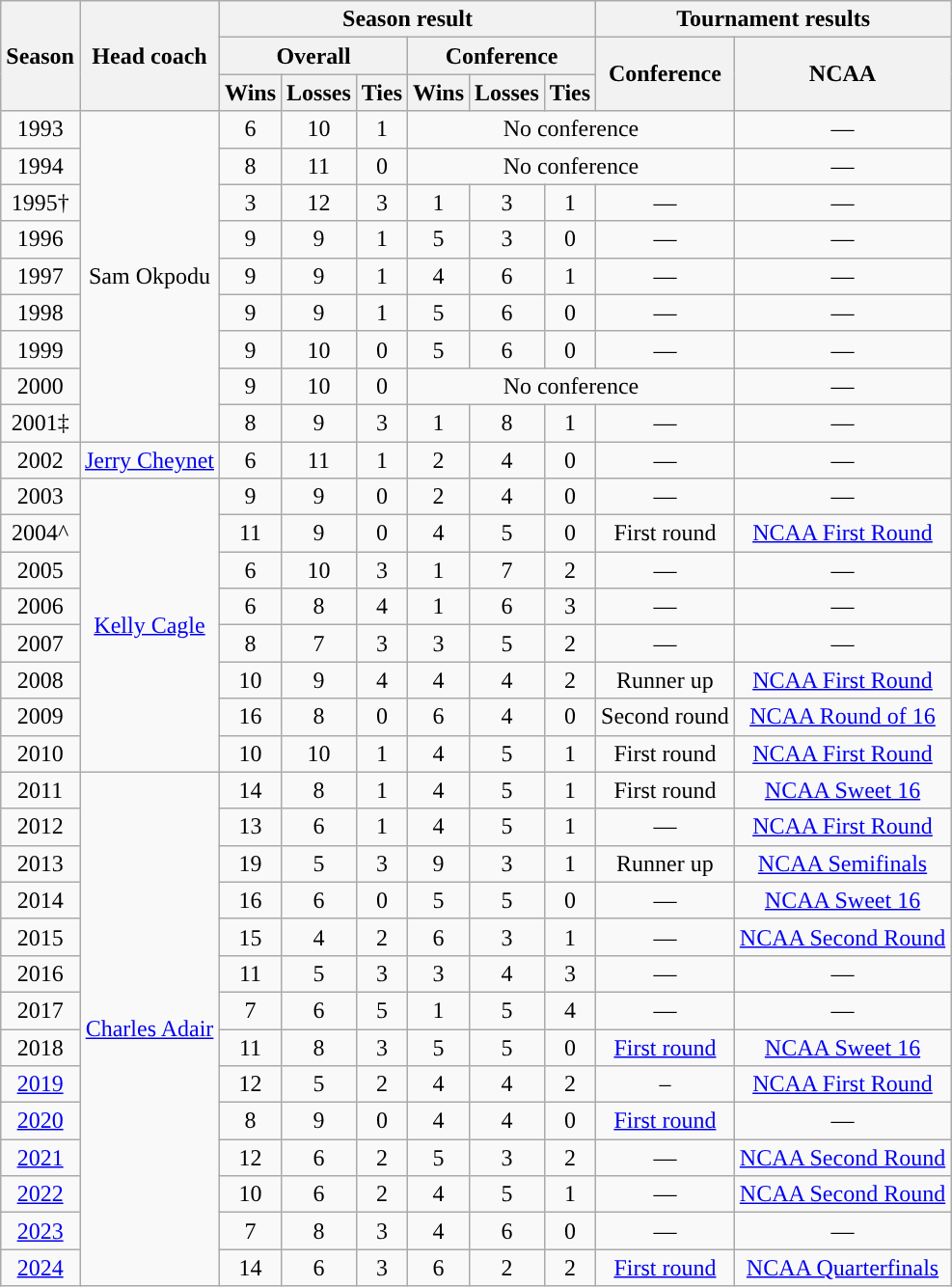<table class="wikitable" style="font-size: %; text-align:center;">
<tr>
<th rowspan=3 width=px>Season</th>
<th rowspan=3 width=px>Head coach</th>
<th colspan=6 width=px>Season result</th>
<th colspan=2 width=px>Tournament results</th>
</tr>
<tr>
<th colspan=3 width=px>Overall</th>
<th colspan=3 width=px>Conference</th>
<th rowspan=2 width=px>Conference</th>
<th rowspan=2 width=px>NCAA</th>
</tr>
<tr>
<th width=px>Wins</th>
<th width=px>Losses</th>
<th width=px>Ties</th>
<th width=px>Wins</th>
<th width=px>Losses</th>
<th width=px>Ties</th>
</tr>
<tr>
<td>1993</td>
<td rowspan=9>Sam Okpodu</td>
<td>6</td>
<td>10</td>
<td>1</td>
<td colspan=4>No conference</td>
<td>—</td>
</tr>
<tr>
<td>1994</td>
<td>8</td>
<td>11</td>
<td>0</td>
<td colspan=4>No conference</td>
<td>—</td>
</tr>
<tr>
<td>1995†</td>
<td>3</td>
<td>12</td>
<td>3</td>
<td>1</td>
<td>3</td>
<td>1</td>
<td>—</td>
<td>—</td>
</tr>
<tr>
<td>1996</td>
<td>9</td>
<td>9</td>
<td>1</td>
<td>5</td>
<td>3</td>
<td>0</td>
<td>—</td>
<td>—</td>
</tr>
<tr>
<td>1997</td>
<td>9</td>
<td>9</td>
<td>1</td>
<td>4</td>
<td>6</td>
<td>1</td>
<td>—</td>
<td>—</td>
</tr>
<tr>
<td>1998</td>
<td>9</td>
<td>9</td>
<td>1</td>
<td>5</td>
<td>6</td>
<td>0</td>
<td>—</td>
<td>—</td>
</tr>
<tr>
<td>1999</td>
<td>9</td>
<td>10</td>
<td>0</td>
<td>5</td>
<td>6</td>
<td>0</td>
<td>—</td>
<td>—</td>
</tr>
<tr>
<td>2000</td>
<td>9</td>
<td>10</td>
<td>0</td>
<td colspan=4>No conference</td>
<td>—</td>
</tr>
<tr>
<td>2001‡</td>
<td>8</td>
<td>9</td>
<td>3</td>
<td>1</td>
<td>8</td>
<td>1</td>
<td>—</td>
<td>—</td>
</tr>
<tr>
<td>2002</td>
<td><a href='#'>Jerry Cheynet</a></td>
<td>6</td>
<td>11</td>
<td>1</td>
<td>2</td>
<td>4</td>
<td>0</td>
<td>—</td>
<td>—</td>
</tr>
<tr>
<td>2003</td>
<td rowspan=8><a href='#'>Kelly Cagle</a></td>
<td>9</td>
<td>9</td>
<td>0</td>
<td>2</td>
<td>4</td>
<td>0</td>
<td>—</td>
<td>—</td>
</tr>
<tr>
<td>2004^</td>
<td>11</td>
<td>9</td>
<td>0</td>
<td>4</td>
<td>5</td>
<td>0</td>
<td>First round</td>
<td><a href='#'>NCAA First Round</a></td>
</tr>
<tr>
<td>2005</td>
<td>6</td>
<td>10</td>
<td>3</td>
<td>1</td>
<td>7</td>
<td>2</td>
<td>—</td>
<td>—</td>
</tr>
<tr>
<td>2006</td>
<td>6</td>
<td>8</td>
<td>4</td>
<td>1</td>
<td>6</td>
<td>3</td>
<td>—</td>
<td>—</td>
</tr>
<tr>
<td>2007</td>
<td>8</td>
<td>7</td>
<td>3</td>
<td>3</td>
<td>5</td>
<td>2</td>
<td>—</td>
<td>—</td>
</tr>
<tr>
<td>2008</td>
<td>10</td>
<td>9</td>
<td>4</td>
<td>4</td>
<td>4</td>
<td>2</td>
<td>Runner up</td>
<td><a href='#'>NCAA First Round</a></td>
</tr>
<tr>
<td>2009</td>
<td>16</td>
<td>8</td>
<td>0</td>
<td>6</td>
<td>4</td>
<td>0</td>
<td>Second round</td>
<td><a href='#'>NCAA Round of 16</a></td>
</tr>
<tr>
<td>2010</td>
<td>10</td>
<td>10</td>
<td>1</td>
<td>4</td>
<td>5</td>
<td>1</td>
<td>First round</td>
<td><a href='#'>NCAA First Round</a></td>
</tr>
<tr>
<td>2011</td>
<td rowspan=14><a href='#'>Charles Adair</a></td>
<td>14</td>
<td>8</td>
<td>1</td>
<td>4</td>
<td>5</td>
<td>1</td>
<td>First round</td>
<td><a href='#'>NCAA Sweet 16</a></td>
</tr>
<tr>
<td>2012</td>
<td>13</td>
<td>6</td>
<td>1</td>
<td>4</td>
<td>5</td>
<td>1</td>
<td>—</td>
<td><a href='#'>NCAA First Round</a></td>
</tr>
<tr>
<td>2013</td>
<td>19</td>
<td>5</td>
<td>3</td>
<td>9</td>
<td>3</td>
<td>1</td>
<td>Runner up</td>
<td><a href='#'>NCAA Semifinals</a></td>
</tr>
<tr>
<td>2014</td>
<td>16</td>
<td>6</td>
<td>0</td>
<td>5</td>
<td>5</td>
<td>0</td>
<td>—</td>
<td><a href='#'>NCAA Sweet 16</a></td>
</tr>
<tr>
<td>2015</td>
<td>15</td>
<td>4</td>
<td>2</td>
<td>6</td>
<td>3</td>
<td>1</td>
<td>—</td>
<td><a href='#'>NCAA Second Round</a></td>
</tr>
<tr>
<td>2016</td>
<td>11</td>
<td>5</td>
<td>3</td>
<td>3</td>
<td>4</td>
<td>3</td>
<td>—</td>
<td>—</td>
</tr>
<tr>
<td>2017</td>
<td>7</td>
<td>6</td>
<td>5</td>
<td>1</td>
<td>5</td>
<td>4</td>
<td>—</td>
<td>—</td>
</tr>
<tr>
<td>2018</td>
<td>11</td>
<td>8</td>
<td>3</td>
<td>5</td>
<td>5</td>
<td>0</td>
<td><a href='#'>First round</a></td>
<td><a href='#'>NCAA Sweet 16</a></td>
</tr>
<tr>
<td><a href='#'>2019</a></td>
<td>12</td>
<td>5</td>
<td>2</td>
<td>4</td>
<td>4</td>
<td>2</td>
<td>–</td>
<td><a href='#'>NCAA First Round</a></td>
</tr>
<tr>
<td><a href='#'>2020</a></td>
<td>8</td>
<td>9</td>
<td>0</td>
<td>4</td>
<td>4</td>
<td>0</td>
<td><a href='#'>First round</a></td>
<td>—</td>
</tr>
<tr>
<td><a href='#'>2021</a></td>
<td>12</td>
<td>6</td>
<td>2</td>
<td>5</td>
<td>3</td>
<td>2</td>
<td>—</td>
<td><a href='#'>NCAA Second Round</a></td>
</tr>
<tr>
<td><a href='#'>2022</a></td>
<td>10</td>
<td>6</td>
<td>2</td>
<td>4</td>
<td>5</td>
<td>1</td>
<td>—</td>
<td><a href='#'>NCAA Second Round</a></td>
</tr>
<tr>
<td><a href='#'>2023</a></td>
<td>7</td>
<td>8</td>
<td>3</td>
<td>4</td>
<td>6</td>
<td>0</td>
<td>—</td>
<td>—</td>
</tr>
<tr>
<td><a href='#'>2024</a></td>
<td>14</td>
<td>6</td>
<td>3</td>
<td>6</td>
<td>2</td>
<td>2</td>
<td><a href='#'>First round</a></td>
<td><a href='#'>NCAA Quarterfinals</a></td>
</tr>
</table>
